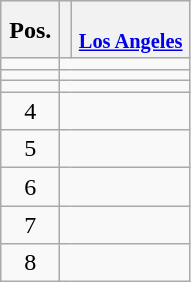<table class="wikitable sortable" style="text-align:center;">
<tr bgcolor="#efefef">
<th style="width:2em;">Pos.</th>
<th></th>
<th style="width:5.2em;;font-size:85%;vertical-align:top;padding-left:4px;;padding-right:4px;;"><br><a href='#'>Los Angeles</a></th>
</tr>
<tr>
<td></td>
<td colspan="2" align="left"></td>
</tr>
<tr>
<td></td>
<td colspan="2" align="left"></td>
</tr>
<tr>
<td></td>
<td colspan="2" align="left"></td>
</tr>
<tr>
<td>4</td>
<td colspan="2" align="left"></td>
</tr>
<tr>
<td>5</td>
<td colspan="2" align="left"></td>
</tr>
<tr>
<td>6</td>
<td colspan="2" align="left"></td>
</tr>
<tr>
<td>7</td>
<td colspan="2" align="left"></td>
</tr>
<tr>
<td>8</td>
<td colspan="2" align="left"></td>
</tr>
</table>
